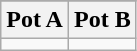<table class="wikitable">
<tr>
</tr>
<tr>
<th>Pot A</th>
<th>Pot B</th>
</tr>
<tr>
<td valign=top></td>
<td valign=top></td>
</tr>
</table>
